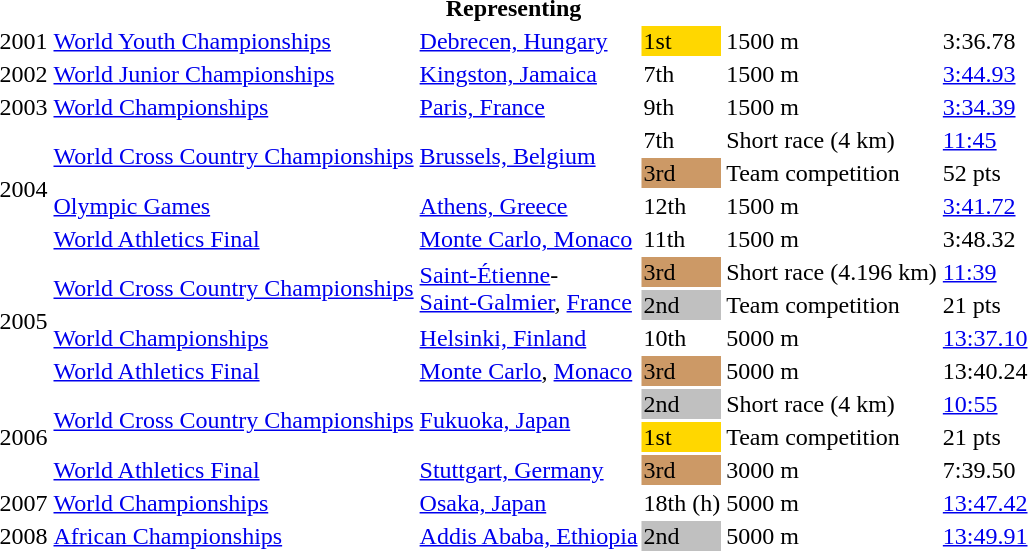<table>
<tr>
<th colspan="6">Representing </th>
</tr>
<tr>
<td>2001</td>
<td><a href='#'>World Youth Championships</a></td>
<td><a href='#'>Debrecen, Hungary</a></td>
<td bgcolor="gold">1st</td>
<td>1500 m</td>
<td>3:36.78</td>
</tr>
<tr>
<td>2002</td>
<td><a href='#'>World Junior Championships</a></td>
<td><a href='#'>Kingston, Jamaica</a></td>
<td>7th</td>
<td>1500 m</td>
<td><a href='#'>3:44.93</a></td>
</tr>
<tr>
<td>2003</td>
<td><a href='#'>World Championships</a></td>
<td><a href='#'>Paris, France</a></td>
<td>9th</td>
<td>1500 m</td>
<td><a href='#'>3:34.39</a></td>
</tr>
<tr>
<td rowspan=4>2004</td>
<td rowspan=2><a href='#'>World Cross Country Championships</a></td>
<td rowspan=2><a href='#'>Brussels, Belgium</a></td>
<td>7th</td>
<td>Short race (4 km)</td>
<td><a href='#'>11:45</a></td>
</tr>
<tr>
<td bgcolor="cc9966">3rd</td>
<td>Team competition</td>
<td>52 pts</td>
</tr>
<tr>
<td><a href='#'>Olympic Games</a></td>
<td><a href='#'>Athens, Greece</a></td>
<td>12th</td>
<td>1500 m</td>
<td><a href='#'>3:41.72</a></td>
</tr>
<tr>
<td><a href='#'>World Athletics Final</a></td>
<td><a href='#'>Monte Carlo, Monaco</a></td>
<td>11th</td>
<td>1500 m</td>
<td>3:48.32</td>
</tr>
<tr>
<td rowspan=4>2005</td>
<td rowspan=2><a href='#'>World Cross Country Championships</a></td>
<td rowspan=2><a href='#'>Saint-Étienne</a>-<br><a href='#'>Saint-Galmier</a>, <a href='#'>France</a></td>
<td bgcolor="cc9966">3rd</td>
<td>Short race (4.196 km)</td>
<td><a href='#'>11:39</a></td>
</tr>
<tr>
<td bgcolor="silver">2nd</td>
<td>Team competition</td>
<td>21 pts</td>
</tr>
<tr>
<td><a href='#'>World Championships</a></td>
<td><a href='#'>Helsinki, Finland</a></td>
<td>10th</td>
<td>5000 m</td>
<td><a href='#'>13:37.10</a></td>
</tr>
<tr>
<td><a href='#'>World Athletics Final</a></td>
<td><a href='#'>Monte Carlo</a>, <a href='#'>Monaco</a></td>
<td bgcolor="cc9966">3rd</td>
<td>5000 m</td>
<td>13:40.24</td>
</tr>
<tr>
<td rowspan=3>2006</td>
<td rowspan=2><a href='#'>World Cross Country Championships</a></td>
<td rowspan=2><a href='#'>Fukuoka, Japan</a></td>
<td bgcolor="silver">2nd</td>
<td>Short race (4 km)</td>
<td><a href='#'>10:55</a></td>
</tr>
<tr>
<td bgcolor="gold">1st</td>
<td>Team competition</td>
<td>21 pts</td>
</tr>
<tr>
<td><a href='#'>World Athletics Final</a></td>
<td><a href='#'>Stuttgart, Germany</a></td>
<td bgcolor="cc9966">3rd</td>
<td>3000 m</td>
<td>7:39.50</td>
</tr>
<tr>
<td>2007</td>
<td><a href='#'>World Championships</a></td>
<td><a href='#'>Osaka, Japan</a></td>
<td>18th (h)</td>
<td>5000 m</td>
<td><a href='#'>13:47.42</a></td>
</tr>
<tr>
<td>2008</td>
<td><a href='#'>African Championships</a></td>
<td><a href='#'>Addis Ababa, Ethiopia</a></td>
<td bgcolor="silver">2nd</td>
<td>5000 m</td>
<td><a href='#'>13:49.91</a></td>
</tr>
</table>
